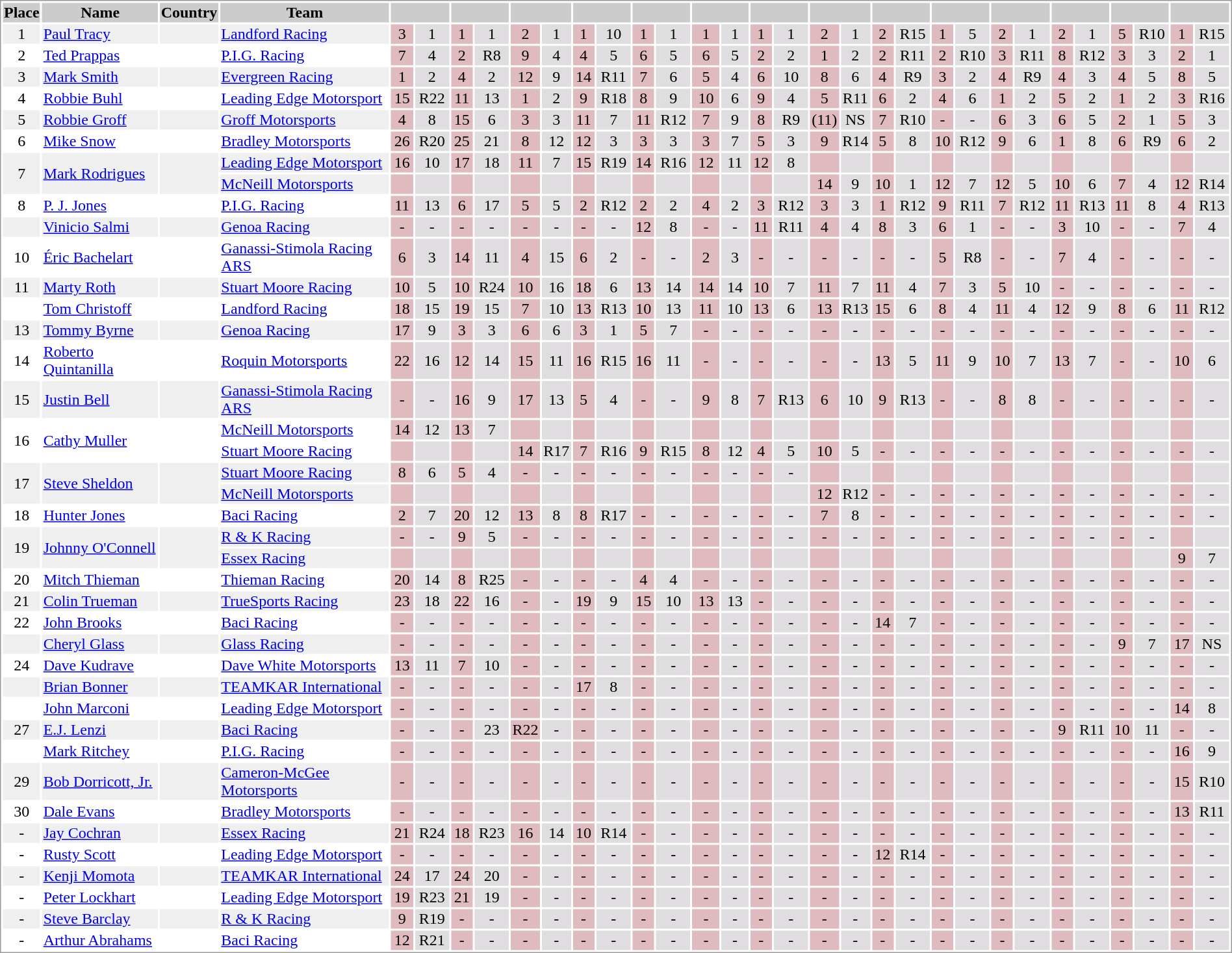<table border="0" style="border: 1px solid #999; background-color:#FFFFFF; text-align:center">
<tr align="center" style="background:#CCCCCC;">
<td><strong>Place</strong></td>
<td><strong>Name</strong></td>
<td><strong>Country</strong></td>
<td><strong>Team</strong></td>
<td colspan=2 align=center width="60"></td>
<td colspan=2 align=center width="60"></td>
<td colspan=2 align=center width="60"></td>
<td colspan=2 align=center width="60"></td>
<td colspan=2 align=center width="60"></td>
<td colspan=2 align=center width="60"></td>
<td colspan=2 align=center width="60"></td>
<td colspan=2 align=center width="60"></td>
<td colspan=2 align=center width="60"></td>
<td colspan=2 align=center width="60"></td>
<td colspan=2 align=center width="60"></td>
<td colspan=2 align=center width="60"></td>
<td colspan=2 align=center width="60"></td>
<td colspan=2 align=center width="60"></td>
</tr>
<tr style="background:#EFEFEF;">
<td>1</td>
<td align="left"><a href='#'>Paul Tracy</a></td>
<td align="left"></td>
<td align="left"><a href='#'>Landford Racing</a></td>
<td style="background:#DFBBBF;">3</td>
<td style="background:#DFDDDF;">1</td>
<td style="background:#DFBBBF;">1</td>
<td style="background:#DFDDDF;">1</td>
<td style="background:#DFBBBF;">2</td>
<td style="background:#DFDDDF;">1</td>
<td style="background:#DFBBBF;">1</td>
<td style="background:#DFDDDF;">10</td>
<td style="background:#DFBBBF;">1</td>
<td style="background:#DFDDDF;">1</td>
<td style="background:#DFBBBF;">1</td>
<td style="background:#DFDDDF;">1</td>
<td style="background:#DFBBBF;">1</td>
<td style="background:#DFDDDF;">1</td>
<td style="background:#DFBBBF;">2</td>
<td style="background:#DFDDDF;">1</td>
<td style="background:#DFBBBF;">2</td>
<td style="background:#DFDDDF;">R15</td>
<td style="background:#DFBBBF;">1</td>
<td style="background:#DFDDDF;">5</td>
<td style="background:#DFBBBF;">2</td>
<td style="background:#DFDDDF;">1</td>
<td style="background:#DFBBBF;">2</td>
<td style="background:#DFDDDF;">1</td>
<td style="background:#DFBBBF;">5</td>
<td style="background:#DFDDDF;">R10</td>
<td style="background:#DFBBBF;">1</td>
<td style="background:#DFDDDF;">R15</td>
</tr>
<tr>
<td>2</td>
<td align="left"><a href='#'>Ted Prappas</a></td>
<td align="left"></td>
<td align="left"><a href='#'>P.I.G. Racing</a></td>
<td style="background:#DFBBBF;">7</td>
<td style="background:#DFDDDF;">4</td>
<td style="background:#DFBBBF;">2</td>
<td style="background:#DFDDDF;">R8</td>
<td style="background:#DFBBBF;">9</td>
<td style="background:#DFDDDF;">4</td>
<td style="background:#DFBBBF;">4</td>
<td style="background:#DFDDDF;">5</td>
<td style="background:#DFBBBF;">6</td>
<td style="background:#DFDDDF;">5</td>
<td style="background:#DFBBBF;">6</td>
<td style="background:#DFDDDF;">5</td>
<td style="background:#DFBBBF;">2</td>
<td style="background:#DFDDDF;">2</td>
<td style="background:#DFBBBF;">1</td>
<td style="background:#DFDDDF;">2</td>
<td style="background:#DFBBBF;">2</td>
<td style="background:#DFDDDF;">R11</td>
<td style="background:#DFBBBF;">2</td>
<td style="background:#DFDDDF;">R10</td>
<td style="background:#DFBBBF;">3</td>
<td style="background:#DFDDDF;">R11</td>
<td style="background:#DFBBBF;">8</td>
<td style="background:#DFDDDF;">R12</td>
<td style="background:#DFBBBF;">3</td>
<td style="background:#DFDDDF;">3</td>
<td style="background:#DFBBBF;">2</td>
<td style="background:#DFDDDF;">1</td>
</tr>
<tr style="background:#EFEFEF;">
<td>3</td>
<td align="left"><a href='#'>Mark Smith</a></td>
<td align="left"></td>
<td align="left"><a href='#'>Evergreen Racing</a></td>
<td style="background:#DFBBBF;">1</td>
<td style="background:#DFDDDF;">2</td>
<td style="background:#DFBBBF;">4</td>
<td style="background:#DFDDDF;">2</td>
<td style="background:#DFBBBF;">12</td>
<td style="background:#DFDDDF;">9</td>
<td style="background:#DFBBBF;">14</td>
<td style="background:#DFDDDF;">R11</td>
<td style="background:#DFBBBF;">7</td>
<td style="background:#DFDDDF;">6</td>
<td style="background:#DFBBBF;">5</td>
<td style="background:#DFDDDF;">4</td>
<td style="background:#DFBBBF;">6</td>
<td style="background:#DFDDDF;">10</td>
<td style="background:#DFBBBF;">8</td>
<td style="background:#DFDDDF;">6</td>
<td style="background:#DFBBBF;">4</td>
<td style="background:#DFDDDF;">R9</td>
<td style="background:#DFBBBF;">3</td>
<td style="background:#DFDDDF;">2</td>
<td style="background:#DFBBBF;">4</td>
<td style="background:#DFDDDF;">R9</td>
<td style="background:#DFBBBF;">4</td>
<td style="background:#DFDDDF;">3</td>
<td style="background:#DFBBBF;">4</td>
<td style="background:#DFDDDF;">5</td>
<td style="background:#DFBBBF;">8</td>
<td style="background:#DFDDDF;">5</td>
</tr>
<tr>
<td>4</td>
<td align="left"><a href='#'>Robbie Buhl</a></td>
<td align="left"></td>
<td align="left"><a href='#'>Leading Edge Motorsport</a></td>
<td style="background:#DFBBBF;">15</td>
<td style="background:#DFDDDF;">R22</td>
<td style="background:#DFBBBF;">11</td>
<td style="background:#DFDDDF;">13</td>
<td style="background:#DFBBBF;">1</td>
<td style="background:#DFDDDF;">2</td>
<td style="background:#DFBBBF;">9</td>
<td style="background:#DFDDDF;">R18</td>
<td style="background:#DFBBBF;">8</td>
<td style="background:#DFDDDF;">9</td>
<td style="background:#DFBBBF;">10</td>
<td style="background:#DFDDDF;">6</td>
<td style="background:#DFBBBF;">9</td>
<td style="background:#DFDDDF;">4</td>
<td style="background:#DFBBBF;">5</td>
<td style="background:#DFDDDF;">R11</td>
<td style="background:#DFBBBF;">6</td>
<td style="background:#DFDDDF;">2</td>
<td style="background:#DFBBBF;">4</td>
<td style="background:#DFDDDF;">6</td>
<td style="background:#DFBBBF;">1</td>
<td style="background:#DFDDDF;">2</td>
<td style="background:#DFBBBF;">5</td>
<td style="background:#DFDDDF;">2</td>
<td style="background:#DFBBBF;">1</td>
<td style="background:#DFDDDF;">2</td>
<td style="background:#DFBBBF;">3</td>
<td style="background:#DFDDDF;">R16</td>
</tr>
<tr style="background:#EFEFEF;">
<td>5</td>
<td align="left"><a href='#'>Robbie Groff</a></td>
<td align="left"></td>
<td align="left"><a href='#'>Groff Motorsports</a></td>
<td style="background:#DFBBBF;">4</td>
<td style="background:#DFDDDF;">8</td>
<td style="background:#DFBBBF;">15</td>
<td style="background:#DFDDDF;">6</td>
<td style="background:#DFBBBF;">3</td>
<td style="background:#DFDDDF;">3</td>
<td style="background:#DFBBBF;">11</td>
<td style="background:#DFDDDF;">7</td>
<td style="background:#DFBBBF;">11</td>
<td style="background:#DFDDDF;">R12</td>
<td style="background:#DFBBBF;">7</td>
<td style="background:#DFDDDF;">9</td>
<td style="background:#DFBBBF;">8</td>
<td style="background:#DFDDDF;">R9</td>
<td style="background:#DFBBBF;">(11)</td>
<td style="background:#DFDDDF;">NS</td>
<td style="background:#DFBBBF;">7</td>
<td style="background:#DFDDDF;">R10</td>
<td style="background:#DFBBBF;">-</td>
<td style="background:#DFDDDF;">-</td>
<td style="background:#DFBBBF;">6</td>
<td style="background:#DFDDDF;">3</td>
<td style="background:#DFBBBF;">6</td>
<td style="background:#DFDDDF;">5</td>
<td style="background:#DFBBBF;">2</td>
<td style="background:#DFDDDF;">1</td>
<td style="background:#DFBBBF;">5</td>
<td style="background:#DFDDDF;">3</td>
</tr>
<tr>
<td>6</td>
<td align="left"><a href='#'>Mike Snow</a></td>
<td align="left"></td>
<td align="left"><a href='#'>Bradley Motorsports</a></td>
<td style="background:#DFBBBF;">26</td>
<td style="background:#DFDDDF;">R20</td>
<td style="background:#DFBBBF;">25</td>
<td style="background:#DFDDDF;">21</td>
<td style="background:#DFBBBF;">8</td>
<td style="background:#DFDDDF;">12</td>
<td style="background:#DFBBBF;">12</td>
<td style="background:#DFDDDF;">3</td>
<td style="background:#DFBBBF;">3</td>
<td style="background:#DFDDDF;">3</td>
<td style="background:#DFBBBF;">3</td>
<td style="background:#DFDDDF;">7</td>
<td style="background:#DFBBBF;">5</td>
<td style="background:#DFDDDF;">3</td>
<td style="background:#DFBBBF;">9</td>
<td style="background:#DFDDDF;">R14</td>
<td style="background:#DFBBBF;">5</td>
<td style="background:#DFDDDF;">8</td>
<td style="background:#DFBBBF;">10</td>
<td style="background:#DFDDDF;">R12</td>
<td style="background:#DFBBBF;">9</td>
<td style="background:#DFDDDF;">6</td>
<td style="background:#DFBBBF;">1</td>
<td style="background:#DFDDDF;">8</td>
<td style="background:#DFBBBF;">6</td>
<td style="background:#DFDDDF;">R9</td>
<td style="background:#DFBBBF;">6</td>
<td style="background:#DFDDDF;">2</td>
</tr>
<tr style="background:#EFEFEF;">
<td rowspan=2>7</td>
<td rowspan=2 align="left"><a href='#'>Mark Rodrigues</a></td>
<td rowspan=2 align="left"></td>
<td align="left"><a href='#'>Leading Edge Motorsport</a></td>
<td style="background:#DFBBBF;">16</td>
<td style="background:#DFDDDF;">10</td>
<td style="background:#DFBBBF;">17</td>
<td style="background:#DFDDDF;">18</td>
<td style="background:#DFBBBF;">11</td>
<td style="background:#DFDDDF;">7</td>
<td style="background:#DFBBBF;">15</td>
<td style="background:#DFDDDF;">R19</td>
<td style="background:#DFBBBF;">14</td>
<td style="background:#DFDDDF;">R16</td>
<td style="background:#DFBBBF;">12</td>
<td style="background:#DFDDDF;">11</td>
<td style="background:#DFBBBF;">12</td>
<td style="background:#DFDDDF;">8</td>
<td style="background:#DFBBBF;"></td>
<td style="background:#DFDDDF;"></td>
<td style="background:#DFBBBF;"></td>
<td style="background:#DFDDDF;"></td>
<td style="background:#DFBBBF;"></td>
<td style="background:#DFDDDF;"></td>
<td style="background:#DFBBBF;"></td>
<td style="background:#DFDDDF;"></td>
<td style="background:#DFBBBF;"></td>
<td style="background:#DFDDDF;"></td>
<td style="background:#DFBBBF;"></td>
<td style="background:#DFDDDF;"></td>
<td style="background:#DFBBBF;"></td>
<td style="background:#DFDDDF;"></td>
</tr>
<tr style="background:#EFEFEF;">
<td align="left"><a href='#'>McNeill Motorsports</a></td>
<td style="background:#DFBBBF;"></td>
<td style="background:#DFDDDF;"></td>
<td style="background:#DFBBBF;"></td>
<td style="background:#DFDDDF;"></td>
<td style="background:#DFBBBF;"></td>
<td style="background:#DFDDDF;"></td>
<td style="background:#DFBBBF;"></td>
<td style="background:#DFDDDF;"></td>
<td style="background:#DFBBBF;"></td>
<td style="background:#DFDDDF;"></td>
<td style="background:#DFBBBF;"></td>
<td style="background:#DFDDDF;"></td>
<td style="background:#DFBBBF;"></td>
<td style="background:#DFDDDF;"></td>
<td style="background:#DFBBBF;">14</td>
<td style="background:#DFDDDF;">9</td>
<td style="background:#DFBBBF;">10</td>
<td style="background:#DFDDDF;">1</td>
<td style="background:#DFBBBF;">12</td>
<td style="background:#DFDDDF;">7</td>
<td style="background:#DFBBBF;">12</td>
<td style="background:#DFDDDF;">5</td>
<td style="background:#DFBBBF;">10</td>
<td style="background:#DFDDDF;">6</td>
<td style="background:#DFBBBF;">7</td>
<td style="background:#DFDDDF;">4</td>
<td style="background:#DFBBBF;">12</td>
<td style="background:#DFDDDF;">R14</td>
</tr>
<tr>
<td>8</td>
<td align="left"><a href='#'>P. J. Jones</a></td>
<td align="left"></td>
<td align="left"><a href='#'>P.I.G. Racing</a></td>
<td style="background:#DFBBBF;">11</td>
<td style="background:#DFDDDF;">13</td>
<td style="background:#DFBBBF;">6</td>
<td style="background:#DFDDDF;">17</td>
<td style="background:#DFBBBF;">5</td>
<td style="background:#DFDDDF;">5</td>
<td style="background:#DFBBBF;">2</td>
<td style="background:#DFDDDF;">R12</td>
<td style="background:#DFBBBF;">2</td>
<td style="background:#DFDDDF;">2</td>
<td style="background:#DFBBBF;">4</td>
<td style="background:#DFDDDF;">2</td>
<td style="background:#DFBBBF;">3</td>
<td style="background:#DFDDDF;">R12</td>
<td style="background:#DFBBBF;">3</td>
<td style="background:#DFDDDF;">3</td>
<td style="background:#DFBBBF;">1</td>
<td style="background:#DFDDDF;">R12</td>
<td style="background:#DFBBBF;">9</td>
<td style="background:#DFDDDF;">R11</td>
<td style="background:#DFBBBF;">7</td>
<td style="background:#DFDDDF;">R12</td>
<td style="background:#DFBBBF;">11</td>
<td style="background:#DFDDDF;">R13</td>
<td style="background:#DFBBBF;">11</td>
<td style="background:#DFDDDF;">8</td>
<td style="background:#DFBBBF;">4</td>
<td style="background:#DFDDDF;">R13</td>
</tr>
<tr style="background:#EFEFEF;">
<td></td>
<td align="left"><a href='#'>Vinicio Salmi</a></td>
<td align="left"></td>
<td align="left"><a href='#'>Genoa Racing</a></td>
<td style="background:#DFBBBF;">-</td>
<td style="background:#DFDDDF;">-</td>
<td style="background:#DFBBBF;">-</td>
<td style="background:#DFDDDF;">-</td>
<td style="background:#DFBBBF;">-</td>
<td style="background:#DFDDDF;">-</td>
<td style="background:#DFBBBF;">-</td>
<td style="background:#DFDDDF;">-</td>
<td style="background:#DFBBBF;">12</td>
<td style="background:#DFDDDF;">8</td>
<td style="background:#DFBBBF;">-</td>
<td style="background:#DFDDDF;">-</td>
<td style="background:#DFBBBF;">11</td>
<td style="background:#DFDDDF;">R11</td>
<td style="background:#DFBBBF;">4</td>
<td style="background:#DFDDDF;">4</td>
<td style="background:#DFBBBF;">8</td>
<td style="background:#DFDDDF;">3</td>
<td style="background:#DFBBBF;">6</td>
<td style="background:#DFDDDF;">1</td>
<td style="background:#DFBBBF;">-</td>
<td style="background:#DFDDDF;">-</td>
<td style="background:#DFBBBF;">3</td>
<td style="background:#DFDDDF;">10</td>
<td style="background:#DFBBBF;">-</td>
<td style="background:#DFDDDF;">-</td>
<td style="background:#DFBBBF;">7</td>
<td style="background:#DFDDDF;">4</td>
</tr>
<tr>
<td>10</td>
<td align="left"><a href='#'>Éric Bachelart</a></td>
<td align="left"></td>
<td align="left"><a href='#'>Ganassi-Stimola Racing ARS</a></td>
<td style="background:#DFBBBF;">6</td>
<td style="background:#DFDDDF;">3</td>
<td style="background:#DFBBBF;">14</td>
<td style="background:#DFDDDF;">11</td>
<td style="background:#DFBBBF;">4</td>
<td style="background:#DFDDDF;">15</td>
<td style="background:#DFBBBF;">6</td>
<td style="background:#DFDDDF;">2</td>
<td style="background:#DFBBBF;">-</td>
<td style="background:#DFDDDF;">-</td>
<td style="background:#DFBBBF;">2</td>
<td style="background:#DFDDDF;">3</td>
<td style="background:#DFBBBF;">-</td>
<td style="background:#DFDDDF;">-</td>
<td style="background:#DFBBBF;">-</td>
<td style="background:#DFDDDF;">-</td>
<td style="background:#DFBBBF;">-</td>
<td style="background:#DFDDDF;">-</td>
<td style="background:#DFBBBF;">5</td>
<td style="background:#DFDDDF;">R8</td>
<td style="background:#DFBBBF;">-</td>
<td style="background:#DFDDDF;">-</td>
<td style="background:#DFBBBF;">7</td>
<td style="background:#DFDDDF;">4</td>
<td style="background:#DFBBBF;">-</td>
<td style="background:#DFDDDF;">-</td>
<td style="background:#DFBBBF;">-</td>
<td style="background:#DFDDDF;">-</td>
</tr>
<tr style="background:#EFEFEF;">
<td>11</td>
<td align="left"><a href='#'>Marty Roth</a></td>
<td align="left"></td>
<td align="left"><a href='#'>Stuart Moore Racing</a></td>
<td style="background:#DFBBBF;">10</td>
<td style="background:#DFDDDF;">5</td>
<td style="background:#DFBBBF;">10</td>
<td style="background:#DFDDDF;">R24</td>
<td style="background:#DFBBBF;">10</td>
<td style="background:#DFDDDF;">16</td>
<td style="background:#DFBBBF;">18</td>
<td style="background:#DFDDDF;">6</td>
<td style="background:#DFBBBF;">13</td>
<td style="background:#DFDDDF;">14</td>
<td style="background:#DFBBBF;">14</td>
<td style="background:#DFDDDF;">14</td>
<td style="background:#DFBBBF;">10</td>
<td style="background:#DFDDDF;">7</td>
<td style="background:#DFBBBF;">11</td>
<td style="background:#DFDDDF;">7</td>
<td style="background:#DFBBBF;">11</td>
<td style="background:#DFDDDF;">4</td>
<td style="background:#DFBBBF;">7</td>
<td style="background:#DFDDDF;">3</td>
<td style="background:#DFBBBF;">5</td>
<td style="background:#DFDDDF;">10</td>
<td style="background:#DFBBBF;">-</td>
<td style="background:#DFDDDF;">-</td>
<td style="background:#DFBBBF;">-</td>
<td style="background:#DFDDDF;">-</td>
<td style="background:#DFBBBF;">-</td>
<td style="background:#DFDDDF;">-</td>
</tr>
<tr>
<td></td>
<td align="left"><a href='#'>Tom Christoff</a></td>
<td align="left"></td>
<td align="left"><a href='#'>Landford Racing</a></td>
<td style="background:#DFBBBF;">18</td>
<td style="background:#DFDDDF;">15</td>
<td style="background:#DFBBBF;">19</td>
<td style="background:#DFDDDF;">15</td>
<td style="background:#DFBBBF;">7</td>
<td style="background:#DFDDDF;">10</td>
<td style="background:#DFBBBF;">13</td>
<td style="background:#DFDDDF;">R13</td>
<td style="background:#DFBBBF;">10</td>
<td style="background:#DFDDDF;">13</td>
<td style="background:#DFBBBF;">11</td>
<td style="background:#DFDDDF;">10</td>
<td style="background:#DFBBBF;">13</td>
<td style="background:#DFDDDF;">6</td>
<td style="background:#DFBBBF;">13</td>
<td style="background:#DFDDDF;">R13</td>
<td style="background:#DFBBBF;">15</td>
<td style="background:#DFDDDF;">6</td>
<td style="background:#DFBBBF;">8</td>
<td style="background:#DFDDDF;">4</td>
<td style="background:#DFBBBF;">11</td>
<td style="background:#DFDDDF;">4</td>
<td style="background:#DFBBBF;">12</td>
<td style="background:#DFDDDF;">9</td>
<td style="background:#DFBBBF;">8</td>
<td style="background:#DFDDDF;">6</td>
<td style="background:#DFBBBF;">11</td>
<td style="background:#DFDDDF;">R12</td>
</tr>
<tr style="background:#EFEFEF;">
<td>13</td>
<td align="left"><a href='#'>Tommy Byrne</a></td>
<td align="left"></td>
<td align="left"><a href='#'>Genoa Racing</a></td>
<td style="background:#DFBBBF;">17</td>
<td style="background:#DFDDDF;">9</td>
<td style="background:#DFBBBF;">3</td>
<td style="background:#DFDDDF;">3</td>
<td style="background:#DFBBBF;">6</td>
<td style="background:#DFDDDF;">6</td>
<td style="background:#DFBBBF;">3</td>
<td style="background:#DFDDDF;">1</td>
<td style="background:#DFBBBF;">5</td>
<td style="background:#DFDDDF;">7</td>
<td style="background:#DFBBBF;">-</td>
<td style="background:#DFDDDF;">-</td>
<td style="background:#DFBBBF;">-</td>
<td style="background:#DFDDDF;">-</td>
<td style="background:#DFBBBF;">-</td>
<td style="background:#DFDDDF;">-</td>
<td style="background:#DFBBBF;">-</td>
<td style="background:#DFDDDF;">-</td>
<td style="background:#DFBBBF;">-</td>
<td style="background:#DFDDDF;">-</td>
<td style="background:#DFBBBF;">-</td>
<td style="background:#DFDDDF;">-</td>
<td style="background:#DFBBBF;">-</td>
<td style="background:#DFDDDF;">-</td>
<td style="background:#DFBBBF;">-</td>
<td style="background:#DFDDDF;">-</td>
<td style="background:#DFBBBF;">-</td>
<td style="background:#DFDDDF;">-</td>
</tr>
<tr>
<td>14</td>
<td align="left"><a href='#'>Roberto Quintanilla</a></td>
<td align="left"></td>
<td align="left"><a href='#'>Roquin Motorsports</a></td>
<td style="background:#DFBBBF;">22</td>
<td style="background:#DFDDDF;">16</td>
<td style="background:#DFBBBF;">12</td>
<td style="background:#DFDDDF;">14</td>
<td style="background:#DFBBBF;">15</td>
<td style="background:#DFDDDF;">11</td>
<td style="background:#DFBBBF;">16</td>
<td style="background:#DFDDDF;">R15</td>
<td style="background:#DFBBBF;">16</td>
<td style="background:#DFDDDF;">11</td>
<td style="background:#DFBBBF;">-</td>
<td style="background:#DFDDDF;">-</td>
<td style="background:#DFBBBF;">-</td>
<td style="background:#DFDDDF;">-</td>
<td style="background:#DFBBBF;">-</td>
<td style="background:#DFDDDF;">-</td>
<td style="background:#DFBBBF;">13</td>
<td style="background:#DFDDDF;">5</td>
<td style="background:#DFBBBF;">11</td>
<td style="background:#DFDDDF;">9</td>
<td style="background:#DFBBBF;">10</td>
<td style="background:#DFDDDF;">7</td>
<td style="background:#DFBBBF;">13</td>
<td style="background:#DFDDDF;">7</td>
<td style="background:#DFBBBF;">-</td>
<td style="background:#DFDDDF;">-</td>
<td style="background:#DFBBBF;">10</td>
<td style="background:#DFDDDF;">6</td>
</tr>
<tr style="background:#EFEFEF;">
<td>15</td>
<td align="left"><a href='#'>Justin Bell</a></td>
<td align="left"></td>
<td align="left"><a href='#'>Ganassi-Stimola Racing ARS</a></td>
<td style="background:#DFBBBF;">-</td>
<td style="background:#DFDDDF;">-</td>
<td style="background:#DFBBBF;">16</td>
<td style="background:#DFDDDF;">9</td>
<td style="background:#DFBBBF;">17</td>
<td style="background:#DFDDDF;">13</td>
<td style="background:#DFBBBF;">5</td>
<td style="background:#DFDDDF;">4</td>
<td style="background:#DFBBBF;">-</td>
<td style="background:#DFDDDF;">-</td>
<td style="background:#DFBBBF;">9</td>
<td style="background:#DFDDDF;">8</td>
<td style="background:#DFBBBF;">7</td>
<td style="background:#DFDDDF;">R13</td>
<td style="background:#DFBBBF;">6</td>
<td style="background:#DFDDDF;">10</td>
<td style="background:#DFBBBF;">9</td>
<td style="background:#DFDDDF;">R13</td>
<td style="background:#DFBBBF;">-</td>
<td style="background:#DFDDDF;">-</td>
<td style="background:#DFBBBF;">8</td>
<td style="background:#DFDDDF;">8</td>
<td style="background:#DFBBBF;">-</td>
<td style="background:#DFDDDF;">-</td>
<td style="background:#DFBBBF;">-</td>
<td style="background:#DFDDDF;">-</td>
<td style="background:#DFBBBF;">-</td>
<td style="background:#DFDDDF;">-</td>
</tr>
<tr>
<td rowspan=2>16</td>
<td rowspan=2 align="left"><a href='#'>Cathy Muller</a></td>
<td rowspan=2 align="left"></td>
<td align="left"><a href='#'>McNeill Motorsports</a></td>
<td style="background:#DFBBBF;">14</td>
<td style="background:#DFDDDF;">12</td>
<td style="background:#DFBBBF;">13</td>
<td style="background:#DFDDDF;">7</td>
<td style="background:#DFBBBF;"></td>
<td style="background:#DFDDDF;"></td>
<td style="background:#DFBBBF;"></td>
<td style="background:#DFDDDF;"></td>
<td style="background:#DFBBBF;"></td>
<td style="background:#DFDDDF;"></td>
<td style="background:#DFBBBF;"></td>
<td style="background:#DFDDDF;"></td>
<td style="background:#DFBBBF;"></td>
<td style="background:#DFDDDF;"></td>
<td style="background:#DFBBBF;"></td>
<td style="background:#DFDDDF;"></td>
<td style="background:#DFBBBF;"></td>
<td style="background:#DFDDDF;"></td>
<td style="background:#DFBBBF;"></td>
<td style="background:#DFDDDF;"></td>
<td style="background:#DFBBBF;"></td>
<td style="background:#DFDDDF;"></td>
<td style="background:#DFBBBF;"></td>
<td style="background:#DFDDDF;"></td>
<td style="background:#DFBBBF;"></td>
<td style="background:#DFDDDF;"></td>
<td style="background:#DFBBBF;"></td>
<td style="background:#DFDDDF;"></td>
</tr>
<tr>
<td align="left"><a href='#'>Stuart Moore Racing</a></td>
<td style="background:#DFBBBF;"></td>
<td style="background:#DFDDDF;"></td>
<td style="background:#DFBBBF;"></td>
<td style="background:#DFDDDF;"></td>
<td style="background:#DFBBBF;">14</td>
<td style="background:#DFDDDF;">R17</td>
<td style="background:#DFBBBF;">7</td>
<td style="background:#DFDDDF;">R16</td>
<td style="background:#DFBBBF;">9</td>
<td style="background:#DFDDDF;">R15</td>
<td style="background:#DFBBBF;">8</td>
<td style="background:#DFDDDF;">12</td>
<td style="background:#DFBBBF;">4</td>
<td style="background:#DFDDDF;">5</td>
<td style="background:#DFBBBF;">10</td>
<td style="background:#DFDDDF;">5</td>
<td style="background:#DFBBBF;">-</td>
<td style="background:#DFDDDF;">-</td>
<td style="background:#DFBBBF;">-</td>
<td style="background:#DFDDDF;">-</td>
<td style="background:#DFBBBF;">-</td>
<td style="background:#DFDDDF;">-</td>
<td style="background:#DFBBBF;">-</td>
<td style="background:#DFDDDF;">-</td>
<td style="background:#DFBBBF;">-</td>
<td style="background:#DFDDDF;">-</td>
<td style="background:#DFBBBF;">-</td>
<td style="background:#DFDDDF;">-</td>
</tr>
<tr style="background:#EFEFEF;">
<td rowspan=2>17</td>
<td rowspan=2 align="left"><a href='#'>Steve Sheldon</a></td>
<td rowspan=2 align="left"></td>
<td align="left"><a href='#'>Stuart Moore Racing</a></td>
<td style="background:#DFBBBF;">8</td>
<td style="background:#DFDDDF;">6</td>
<td style="background:#DFBBBF;">5</td>
<td style="background:#DFDDDF;">4</td>
<td style="background:#DFBBBF;">-</td>
<td style="background:#DFDDDF;">-</td>
<td style="background:#DFBBBF;">-</td>
<td style="background:#DFDDDF;">-</td>
<td style="background:#DFBBBF;">-</td>
<td style="background:#DFDDDF;">-</td>
<td style="background:#DFBBBF;">-</td>
<td style="background:#DFDDDF;">-</td>
<td style="background:#DFBBBF;">-</td>
<td style="background:#DFDDDF;">-</td>
<td style="background:#DFBBBF;"></td>
<td style="background:#DFDDDF;"></td>
<td style="background:#DFBBBF;"></td>
<td style="background:#DFDDDF;"></td>
<td style="background:#DFBBBF;"></td>
<td style="background:#DFDDDF;"></td>
<td style="background:#DFBBBF;"></td>
<td style="background:#DFDDDF;"></td>
<td style="background:#DFBBBF;"></td>
<td style="background:#DFDDDF;"></td>
<td style="background:#DFBBBF;"></td>
<td style="background:#DFDDDF;"></td>
<td style="background:#DFBBBF;"></td>
<td style="background:#DFDDDF;"></td>
</tr>
<tr style="background:#EFEFEF;">
<td align="left"><a href='#'>McNeill Motorsports</a></td>
<td style="background:#DFBBBF;"></td>
<td style="background:#DFDDDF;"></td>
<td style="background:#DFBBBF;"></td>
<td style="background:#DFDDDF;"></td>
<td style="background:#DFBBBF;"></td>
<td style="background:#DFDDDF;"></td>
<td style="background:#DFBBBF;"></td>
<td style="background:#DFDDDF;"></td>
<td style="background:#DFBBBF;"></td>
<td style="background:#DFDDDF;"></td>
<td style="background:#DFBBBF;"></td>
<td style="background:#DFDDDF;"></td>
<td style="background:#DFBBBF;"></td>
<td style="background:#DFDDDF;"></td>
<td style="background:#DFBBBF;">12</td>
<td style="background:#DFDDDF;">R12</td>
<td style="background:#DFBBBF;">-</td>
<td style="background:#DFDDDF;">-</td>
<td style="background:#DFBBBF;">-</td>
<td style="background:#DFDDDF;">-</td>
<td style="background:#DFBBBF;">-</td>
<td style="background:#DFDDDF;">-</td>
<td style="background:#DFBBBF;">-</td>
<td style="background:#DFDDDF;">-</td>
<td style="background:#DFBBBF;">-</td>
<td style="background:#DFDDDF;">-</td>
<td style="background:#DFBBBF;">-</td>
<td style="background:#DFDDDF;">-</td>
</tr>
<tr>
<td>18</td>
<td align="left"><a href='#'>Hunter Jones</a></td>
<td align="left"></td>
<td align="left"><a href='#'>Baci Racing</a></td>
<td style="background:#DFBBBF;">2</td>
<td style="background:#DFDDDF;">7</td>
<td style="background:#DFBBBF;">20</td>
<td style="background:#DFDDDF;">12</td>
<td style="background:#DFBBBF;">13</td>
<td style="background:#DFDDDF;">8</td>
<td style="background:#DFBBBF;">8</td>
<td style="background:#DFDDDF;">R17</td>
<td style="background:#DFBBBF;">-</td>
<td style="background:#DFDDDF;">-</td>
<td style="background:#DFBBBF;">-</td>
<td style="background:#DFDDDF;">-</td>
<td style="background:#DFBBBF;">-</td>
<td style="background:#DFDDDF;">-</td>
<td style="background:#DFBBBF;">7</td>
<td style="background:#DFDDDF;">8</td>
<td style="background:#DFBBBF;">-</td>
<td style="background:#DFDDDF;">-</td>
<td style="background:#DFBBBF;">-</td>
<td style="background:#DFDDDF;">-</td>
<td style="background:#DFBBBF;">-</td>
<td style="background:#DFDDDF;">-</td>
<td style="background:#DFBBBF;">-</td>
<td style="background:#DFDDDF;">-</td>
<td style="background:#DFBBBF;">-</td>
<td style="background:#DFDDDF;">-</td>
<td style="background:#DFBBBF;">-</td>
<td style="background:#DFDDDF;">-</td>
</tr>
<tr style="background:#EFEFEF;">
<td rowspan=2>19</td>
<td rowspan=2 align="left"><a href='#'>Johnny O'Connell</a></td>
<td rowspan=2 align="left"></td>
<td align="left"><a href='#'>R & K Racing</a></td>
<td style="background:#DFBBBF;">-</td>
<td style="background:#DFDDDF;">-</td>
<td style="background:#DFBBBF;">9</td>
<td style="background:#DFDDDF;">5</td>
<td style="background:#DFBBBF;">-</td>
<td style="background:#DFDDDF;">-</td>
<td style="background:#DFBBBF;">-</td>
<td style="background:#DFDDDF;">-</td>
<td style="background:#DFBBBF;">-</td>
<td style="background:#DFDDDF;">-</td>
<td style="background:#DFBBBF;">-</td>
<td style="background:#DFDDDF;">-</td>
<td style="background:#DFBBBF;">-</td>
<td style="background:#DFDDDF;">-</td>
<td style="background:#DFBBBF;">-</td>
<td style="background:#DFDDDF;">-</td>
<td style="background:#DFBBBF;">-</td>
<td style="background:#DFDDDF;">-</td>
<td style="background:#DFBBBF;">-</td>
<td style="background:#DFDDDF;">-</td>
<td style="background:#DFBBBF;">-</td>
<td style="background:#DFDDDF;">-</td>
<td style="background:#DFBBBF;">-</td>
<td style="background:#DFDDDF;">-</td>
<td style="background:#DFBBBF;">-</td>
<td style="background:#DFDDDF;">-</td>
<td style="background:#DFBBBF;"></td>
<td style="background:#DFDDDF;"></td>
</tr>
<tr style="background:#EFEFEF;">
<td align="left"><a href='#'>Essex Racing</a></td>
<td style="background:#DFBBBF;"></td>
<td style="background:#DFDDDF;"></td>
<td style="background:#DFBBBF;"></td>
<td style="background:#DFDDDF;"></td>
<td style="background:#DFBBBF;"></td>
<td style="background:#DFDDDF;"></td>
<td style="background:#DFBBBF;"></td>
<td style="background:#DFDDDF;"></td>
<td style="background:#DFBBBF;"></td>
<td style="background:#DFDDDF;"></td>
<td style="background:#DFBBBF;"></td>
<td style="background:#DFDDDF;"></td>
<td style="background:#DFBBBF;"></td>
<td style="background:#DFDDDF;"></td>
<td style="background:#DFBBBF;"></td>
<td style="background:#DFDDDF;"></td>
<td style="background:#DFBBBF;"></td>
<td style="background:#DFDDDF;"></td>
<td style="background:#DFBBBF;"></td>
<td style="background:#DFDDDF;"></td>
<td style="background:#DFBBBF;"></td>
<td style="background:#DFDDDF;"></td>
<td style="background:#DFBBBF;"></td>
<td style="background:#DFDDDF;"></td>
<td style="background:#DFBBBF;"></td>
<td style="background:#DFDDDF;"></td>
<td style="background:#DFBBBF;">9</td>
<td style="background:#DFDDDF;">7</td>
</tr>
<tr>
<td>20</td>
<td align="left"><a href='#'>Mitch Thieman</a></td>
<td align="left"></td>
<td align="left"><a href='#'>Thieman Racing</a></td>
<td style="background:#DFBBBF;">20</td>
<td style="background:#DFDDDF;">14</td>
<td style="background:#DFBBBF;">8</td>
<td style="background:#DFDDDF;">R25</td>
<td style="background:#DFBBBF;">-</td>
<td style="background:#DFDDDF;">-</td>
<td style="background:#DFBBBF;">-</td>
<td style="background:#DFDDDF;">-</td>
<td style="background:#DFBBBF;">4</td>
<td style="background:#DFDDDF;">4</td>
<td style="background:#DFBBBF;">-</td>
<td style="background:#DFDDDF;">-</td>
<td style="background:#DFBBBF;">-</td>
<td style="background:#DFDDDF;">-</td>
<td style="background:#DFBBBF;">-</td>
<td style="background:#DFDDDF;">-</td>
<td style="background:#DFBBBF;">-</td>
<td style="background:#DFDDDF;">-</td>
<td style="background:#DFBBBF;">-</td>
<td style="background:#DFDDDF;">-</td>
<td style="background:#DFBBBF;">-</td>
<td style="background:#DFDDDF;">-</td>
<td style="background:#DFBBBF;">-</td>
<td style="background:#DFDDDF;">-</td>
<td style="background:#DFBBBF;">-</td>
<td style="background:#DFDDDF;">-</td>
<td style="background:#DFBBBF;">-</td>
<td style="background:#DFDDDF;">-</td>
</tr>
<tr style="background:#EFEFEF;">
<td>21</td>
<td align="left"><a href='#'>Colin Trueman</a></td>
<td align="left"></td>
<td align="left"><a href='#'>TrueSports Racing</a></td>
<td style="background:#DFBBBF;">23</td>
<td style="background:#DFDDDF;">18</td>
<td style="background:#DFBBBF;">22</td>
<td style="background:#DFDDDF;">16</td>
<td style="background:#DFBBBF;">-</td>
<td style="background:#DFDDDF;">-</td>
<td style="background:#DFBBBF;">19</td>
<td style="background:#DFDDDF;">9</td>
<td style="background:#DFBBBF;">15</td>
<td style="background:#DFDDDF;">10</td>
<td style="background:#DFBBBF;">13</td>
<td style="background:#DFDDDF;">13</td>
<td style="background:#DFBBBF;">-</td>
<td style="background:#DFDDDF;">-</td>
<td style="background:#DFBBBF;">-</td>
<td style="background:#DFDDDF;">-</td>
<td style="background:#DFBBBF;">-</td>
<td style="background:#DFDDDF;">-</td>
<td style="background:#DFBBBF;">-</td>
<td style="background:#DFDDDF;">-</td>
<td style="background:#DFBBBF;">-</td>
<td style="background:#DFDDDF;">-</td>
<td style="background:#DFBBBF;">-</td>
<td style="background:#DFDDDF;">-</td>
<td style="background:#DFBBBF;">-</td>
<td style="background:#DFDDDF;">-</td>
<td style="background:#DFBBBF;">-</td>
<td style="background:#DFDDDF;">-</td>
</tr>
<tr>
<td>22</td>
<td align="left"><a href='#'>John Brooks</a></td>
<td align="left"></td>
<td align="left"><a href='#'>Baci Racing</a></td>
<td style="background:#DFBBBF;">-</td>
<td style="background:#DFDDDF;">-</td>
<td style="background:#DFBBBF;">-</td>
<td style="background:#DFDDDF;">-</td>
<td style="background:#DFBBBF;">-</td>
<td style="background:#DFDDDF;">-</td>
<td style="background:#DFBBBF;">-</td>
<td style="background:#DFDDDF;">-</td>
<td style="background:#DFBBBF;">-</td>
<td style="background:#DFDDDF;">-</td>
<td style="background:#DFBBBF;">-</td>
<td style="background:#DFDDDF;">-</td>
<td style="background:#DFBBBF;">-</td>
<td style="background:#DFDDDF;">-</td>
<td style="background:#DFBBBF;">-</td>
<td style="background:#DFDDDF;">-</td>
<td style="background:#DFBBBF;">14</td>
<td style="background:#DFDDDF;">7</td>
<td style="background:#DFBBBF;">-</td>
<td style="background:#DFDDDF;">-</td>
<td style="background:#DFBBBF;">-</td>
<td style="background:#DFDDDF;">-</td>
<td style="background:#DFBBBF;">-</td>
<td style="background:#DFDDDF;">-</td>
<td style="background:#DFBBBF;">-</td>
<td style="background:#DFDDDF;">-</td>
<td style="background:#DFBBBF;">-</td>
<td style="background:#DFDDDF;">-</td>
</tr>
<tr style="background:#EFEFEF;">
<td></td>
<td align="left"><a href='#'>Cheryl Glass</a></td>
<td align="left"></td>
<td align="left"><a href='#'>Glass Racing</a></td>
<td style="background:#DFBBBF;">-</td>
<td style="background:#DFDDDF;">-</td>
<td style="background:#DFBBBF;">-</td>
<td style="background:#DFDDDF;">-</td>
<td style="background:#DFBBBF;">-</td>
<td style="background:#DFDDDF;">-</td>
<td style="background:#DFBBBF;">-</td>
<td style="background:#DFDDDF;">-</td>
<td style="background:#DFBBBF;">-</td>
<td style="background:#DFDDDF;">-</td>
<td style="background:#DFBBBF;">-</td>
<td style="background:#DFDDDF;">-</td>
<td style="background:#DFBBBF;">-</td>
<td style="background:#DFDDDF;">-</td>
<td style="background:#DFBBBF;">-</td>
<td style="background:#DFDDDF;">-</td>
<td style="background:#DFBBBF;">-</td>
<td style="background:#DFDDDF;">-</td>
<td style="background:#DFBBBF;">-</td>
<td style="background:#DFDDDF;">-</td>
<td style="background:#DFBBBF;">-</td>
<td style="background:#DFDDDF;">-</td>
<td style="background:#DFBBBF;">-</td>
<td style="background:#DFDDDF;">-</td>
<td style="background:#DFBBBF;">9</td>
<td style="background:#DFDDDF;">7</td>
<td style="background:#DFBBBF;">17</td>
<td style="background:#DFDDDF;">NS</td>
</tr>
<tr>
<td>24</td>
<td align="left"><a href='#'>Dave Kudrave</a></td>
<td align="left"></td>
<td align="left"><a href='#'>Dave White Motorsports</a></td>
<td style="background:#DFBBBF;">13</td>
<td style="background:#DFDDDF;">11</td>
<td style="background:#DFBBBF;">7</td>
<td style="background:#DFDDDF;">10</td>
<td style="background:#DFBBBF;">-</td>
<td style="background:#DFDDDF;">-</td>
<td style="background:#DFBBBF;">-</td>
<td style="background:#DFDDDF;">-</td>
<td style="background:#DFBBBF;">-</td>
<td style="background:#DFDDDF;">-</td>
<td style="background:#DFBBBF;">-</td>
<td style="background:#DFDDDF;">-</td>
<td style="background:#DFBBBF;">-</td>
<td style="background:#DFDDDF;">-</td>
<td style="background:#DFBBBF;">-</td>
<td style="background:#DFDDDF;">-</td>
<td style="background:#DFBBBF;">-</td>
<td style="background:#DFDDDF;">-</td>
<td style="background:#DFBBBF;">-</td>
<td style="background:#DFDDDF;">-</td>
<td style="background:#DFBBBF;">-</td>
<td style="background:#DFDDDF;">-</td>
<td style="background:#DFBBBF;">-</td>
<td style="background:#DFDDDF;">-</td>
<td style="background:#DFBBBF;">-</td>
<td style="background:#DFDDDF;">-</td>
<td style="background:#DFBBBF;">-</td>
<td style="background:#DFDDDF;">-</td>
</tr>
<tr style="background:#EFEFEF;">
<td></td>
<td align="left"><a href='#'>Brian Bonner</a></td>
<td align="left"></td>
<td align="left"><a href='#'>TEAMKAR International</a></td>
<td style="background:#DFBBBF;">-</td>
<td style="background:#DFDDDF;">-</td>
<td style="background:#DFBBBF;">-</td>
<td style="background:#DFDDDF;">-</td>
<td style="background:#DFBBBF;">-</td>
<td style="background:#DFDDDF;">-</td>
<td style="background:#DFBBBF;">17</td>
<td style="background:#DFDDDF;">8</td>
<td style="background:#DFBBBF;">-</td>
<td style="background:#DFDDDF;">-</td>
<td style="background:#DFBBBF;">-</td>
<td style="background:#DFDDDF;">-</td>
<td style="background:#DFBBBF;">-</td>
<td style="background:#DFDDDF;">-</td>
<td style="background:#DFBBBF;">-</td>
<td style="background:#DFDDDF;">-</td>
<td style="background:#DFBBBF;">-</td>
<td style="background:#DFDDDF;">-</td>
<td style="background:#DFBBBF;">-</td>
<td style="background:#DFDDDF;">-</td>
<td style="background:#DFBBBF;">-</td>
<td style="background:#DFDDDF;">-</td>
<td style="background:#DFBBBF;">-</td>
<td style="background:#DFDDDF;">-</td>
<td style="background:#DFBBBF;">-</td>
<td style="background:#DFDDDF;">-</td>
<td style="background:#DFBBBF;">-</td>
<td style="background:#DFDDDF;">-</td>
</tr>
<tr>
<td></td>
<td align="left"><a href='#'>John Marconi</a></td>
<td align="left"></td>
<td align="left"><a href='#'>Leading Edge Motorsport</a></td>
<td style="background:#DFBBBF;">-</td>
<td style="background:#DFDDDF;">-</td>
<td style="background:#DFBBBF;">-</td>
<td style="background:#DFDDDF;">-</td>
<td style="background:#DFBBBF;">-</td>
<td style="background:#DFDDDF;">-</td>
<td style="background:#DFBBBF;">-</td>
<td style="background:#DFDDDF;">-</td>
<td style="background:#DFBBBF;">-</td>
<td style="background:#DFDDDF;">-</td>
<td style="background:#DFBBBF;">-</td>
<td style="background:#DFDDDF;">-</td>
<td style="background:#DFBBBF;">-</td>
<td style="background:#DFDDDF;">-</td>
<td style="background:#DFBBBF;">-</td>
<td style="background:#DFDDDF;">-</td>
<td style="background:#DFBBBF;">-</td>
<td style="background:#DFDDDF;">-</td>
<td style="background:#DFBBBF;">-</td>
<td style="background:#DFDDDF;">-</td>
<td style="background:#DFBBBF;">-</td>
<td style="background:#DFDDDF;">-</td>
<td style="background:#DFBBBF;">-</td>
<td style="background:#DFDDDF;">-</td>
<td style="background:#DFBBBF;">-</td>
<td style="background:#DFDDDF;">-</td>
<td style="background:#DFBBBF;">14</td>
<td style="background:#DFDDDF;">8</td>
</tr>
<tr style="background:#EFEFEF;">
<td>27</td>
<td align="left"><a href='#'>E.J. Lenzi</a></td>
<td align="left"></td>
<td align="left"><a href='#'>Baci Racing</a></td>
<td style="background:#DFBBBF;">-</td>
<td style="background:#DFDDDF;">-</td>
<td style="background:#DFBBBF;">-</td>
<td style="background:#DFDDDF;">23</td>
<td style="background:#DFBBBF;">R22</td>
<td style="background:#DFDDDF;">-</td>
<td style="background:#DFBBBF;">-</td>
<td style="background:#DFDDDF;">-</td>
<td style="background:#DFBBBF;">-</td>
<td style="background:#DFDDDF;">-</td>
<td style="background:#DFBBBF;">-</td>
<td style="background:#DFDDDF;">-</td>
<td style="background:#DFBBBF;">-</td>
<td style="background:#DFDDDF;">-</td>
<td style="background:#DFBBBF;">-</td>
<td style="background:#DFDDDF;">-</td>
<td style="background:#DFBBBF;">-</td>
<td style="background:#DFDDDF;">-</td>
<td style="background:#DFBBBF;">-</td>
<td style="background:#DFDDDF;">-</td>
<td style="background:#DFBBBF;">-</td>
<td style="background:#DFDDDF;">-</td>
<td style="background:#DFBBBF;">9</td>
<td style="background:#DFDDDF;">R11</td>
<td style="background:#DFBBBF;">10</td>
<td style="background:#DFDDDF;">11</td>
<td style="background:#DFBBBF;">-</td>
<td style="background:#DFDDDF;">-</td>
</tr>
<tr>
<td></td>
<td align="left"><a href='#'>Mark Ritchey</a></td>
<td align="left"></td>
<td align="left"><a href='#'>P.I.G. Racing</a></td>
<td style="background:#DFBBBF;">-</td>
<td style="background:#DFDDDF;">-</td>
<td style="background:#DFBBBF;">-</td>
<td style="background:#DFDDDF;">-</td>
<td style="background:#DFBBBF;">-</td>
<td style="background:#DFDDDF;">-</td>
<td style="background:#DFBBBF;">-</td>
<td style="background:#DFDDDF;">-</td>
<td style="background:#DFBBBF;">-</td>
<td style="background:#DFDDDF;">-</td>
<td style="background:#DFBBBF;">-</td>
<td style="background:#DFDDDF;">-</td>
<td style="background:#DFBBBF;">-</td>
<td style="background:#DFDDDF;">-</td>
<td style="background:#DFBBBF;">-</td>
<td style="background:#DFDDDF;">-</td>
<td style="background:#DFBBBF;">-</td>
<td style="background:#DFDDDF;">-</td>
<td style="background:#DFBBBF;">-</td>
<td style="background:#DFDDDF;">-</td>
<td style="background:#DFBBBF;">-</td>
<td style="background:#DFDDDF;">-</td>
<td style="background:#DFBBBF;">-</td>
<td style="background:#DFDDDF;">-</td>
<td style="background:#DFBBBF;">-</td>
<td style="background:#DFDDDF;">-</td>
<td style="background:#DFBBBF;">16</td>
<td style="background:#DFDDDF;">9</td>
</tr>
<tr style="background:#EFEFEF;">
<td>29</td>
<td align="left"><a href='#'>Bob Dorricott, Jr.</a></td>
<td align="left"></td>
<td align="left"><a href='#'>Cameron-McGee Motorsports</a></td>
<td style="background:#DFBBBF;">-</td>
<td style="background:#DFDDDF;">-</td>
<td style="background:#DFBBBF;">-</td>
<td style="background:#DFDDDF;">-</td>
<td style="background:#DFBBBF;">-</td>
<td style="background:#DFDDDF;">-</td>
<td style="background:#DFBBBF;">-</td>
<td style="background:#DFDDDF;">-</td>
<td style="background:#DFBBBF;">-</td>
<td style="background:#DFDDDF;">-</td>
<td style="background:#DFBBBF;">-</td>
<td style="background:#DFDDDF;">-</td>
<td style="background:#DFBBBF;">-</td>
<td style="background:#DFDDDF;">-</td>
<td style="background:#DFBBBF;">-</td>
<td style="background:#DFDDDF;">-</td>
<td style="background:#DFBBBF;">-</td>
<td style="background:#DFDDDF;">-</td>
<td style="background:#DFBBBF;">-</td>
<td style="background:#DFDDDF;">-</td>
<td style="background:#DFBBBF;">-</td>
<td style="background:#DFDDDF;">-</td>
<td style="background:#DFBBBF;">-</td>
<td style="background:#DFDDDF;">-</td>
<td style="background:#DFBBBF;">-</td>
<td style="background:#DFDDDF;">-</td>
<td style="background:#DFBBBF;">15</td>
<td style="background:#DFDDDF;">R10</td>
</tr>
<tr>
<td>30</td>
<td align="left"><a href='#'>Dale Evans</a></td>
<td align="left"></td>
<td align="left"><a href='#'>Bradley Motorsports</a></td>
<td style="background:#DFBBBF;">-</td>
<td style="background:#DFDDDF;">-</td>
<td style="background:#DFBBBF;">-</td>
<td style="background:#DFDDDF;">-</td>
<td style="background:#DFBBBF;">-</td>
<td style="background:#DFDDDF;">-</td>
<td style="background:#DFBBBF;">-</td>
<td style="background:#DFDDDF;">-</td>
<td style="background:#DFBBBF;">-</td>
<td style="background:#DFDDDF;">-</td>
<td style="background:#DFBBBF;">-</td>
<td style="background:#DFDDDF;">-</td>
<td style="background:#DFBBBF;">-</td>
<td style="background:#DFDDDF;">-</td>
<td style="background:#DFBBBF;">-</td>
<td style="background:#DFDDDF;">-</td>
<td style="background:#DFBBBF;">-</td>
<td style="background:#DFDDDF;">-</td>
<td style="background:#DFBBBF;">-</td>
<td style="background:#DFDDDF;">-</td>
<td style="background:#DFBBBF;">-</td>
<td style="background:#DFDDDF;">-</td>
<td style="background:#DFBBBF;">-</td>
<td style="background:#DFDDDF;">-</td>
<td style="background:#DFBBBF;">-</td>
<td style="background:#DFDDDF;">-</td>
<td style="background:#DFBBBF;">13</td>
<td style="background:#DFDDDF;">R11</td>
</tr>
<tr style="background:#EFEFEF;">
<td>-</td>
<td align="left"><a href='#'>Jay Cochran</a></td>
<td align="left"></td>
<td align="left"><a href='#'>Essex Racing</a></td>
<td style="background:#DFBBBF;">21</td>
<td style="background:#DFDDDF;">R24</td>
<td style="background:#DFBBBF;">18</td>
<td style="background:#DFDDDF;">R23</td>
<td style="background:#DFBBBF;">16</td>
<td style="background:#DFDDDF;">14</td>
<td style="background:#DFBBBF;">10</td>
<td style="background:#DFDDDF;">R14</td>
<td style="background:#DFBBBF;">-</td>
<td style="background:#DFDDDF;">-</td>
<td style="background:#DFBBBF;">-</td>
<td style="background:#DFDDDF;">-</td>
<td style="background:#DFBBBF;">-</td>
<td style="background:#DFDDDF;">-</td>
<td style="background:#DFBBBF;">-</td>
<td style="background:#DFDDDF;">-</td>
<td style="background:#DFBBBF;">-</td>
<td style="background:#DFDDDF;">-</td>
<td style="background:#DFBBBF;">-</td>
<td style="background:#DFDDDF;">-</td>
<td style="background:#DFBBBF;">-</td>
<td style="background:#DFDDDF;">-</td>
<td style="background:#DFBBBF;">-</td>
<td style="background:#DFDDDF;">-</td>
<td style="background:#DFBBBF;">-</td>
<td style="background:#DFDDDF;">-</td>
<td style="background:#DFBBBF;">-</td>
<td style="background:#DFDDDF;">-</td>
</tr>
<tr>
<td>-</td>
<td align="left"><a href='#'>Rusty Scott</a></td>
<td align="left"></td>
<td align="left"><a href='#'>Leading Edge Motorsport</a></td>
<td style="background:#DFBBBF;">-</td>
<td style="background:#DFDDDF;">-</td>
<td style="background:#DFBBBF;">-</td>
<td style="background:#DFDDDF;">-</td>
<td style="background:#DFBBBF;">-</td>
<td style="background:#DFDDDF;">-</td>
<td style="background:#DFBBBF;">-</td>
<td style="background:#DFDDDF;">-</td>
<td style="background:#DFBBBF;">-</td>
<td style="background:#DFDDDF;">-</td>
<td style="background:#DFBBBF;">-</td>
<td style="background:#DFDDDF;">-</td>
<td style="background:#DFBBBF;">-</td>
<td style="background:#DFDDDF;">-</td>
<td style="background:#DFBBBF;">-</td>
<td style="background:#DFDDDF;">-</td>
<td style="background:#DFBBBF;">12</td>
<td style="background:#DFDDDF;">R14</td>
<td style="background:#DFBBBF;">-</td>
<td style="background:#DFDDDF;">-</td>
<td style="background:#DFBBBF;">-</td>
<td style="background:#DFDDDF;">-</td>
<td style="background:#DFBBBF;">-</td>
<td style="background:#DFDDDF;">-</td>
<td style="background:#DFBBBF;">-</td>
<td style="background:#DFDDDF;">-</td>
<td style="background:#DFBBBF;">-</td>
<td style="background:#DFDDDF;">-</td>
</tr>
<tr style="background:#EFEFEF;">
<td>-</td>
<td align="left"><a href='#'>Kenji Momota</a></td>
<td align="left"></td>
<td align="left"><a href='#'>TEAMKAR International</a></td>
<td style="background:#DFBBBF;">24</td>
<td style="background:#DFDDDF;">17</td>
<td style="background:#DFBBBF;">24</td>
<td style="background:#DFDDDF;">20</td>
<td style="background:#DFBBBF;">-</td>
<td style="background:#DFDDDF;">-</td>
<td style="background:#DFBBBF;">-</td>
<td style="background:#DFDDDF;">-</td>
<td style="background:#DFBBBF;">-</td>
<td style="background:#DFDDDF;">-</td>
<td style="background:#DFBBBF;">-</td>
<td style="background:#DFDDDF;">-</td>
<td style="background:#DFBBBF;">-</td>
<td style="background:#DFDDDF;">-</td>
<td style="background:#DFBBBF;">-</td>
<td style="background:#DFDDDF;">-</td>
<td style="background:#DFBBBF;">-</td>
<td style="background:#DFDDDF;">-</td>
<td style="background:#DFBBBF;">-</td>
<td style="background:#DFDDDF;">-</td>
<td style="background:#DFBBBF;">-</td>
<td style="background:#DFDDDF;">-</td>
<td style="background:#DFBBBF;">-</td>
<td style="background:#DFDDDF;">-</td>
<td style="background:#DFBBBF;">-</td>
<td style="background:#DFDDDF;">-</td>
<td style="background:#DFBBBF;">-</td>
<td style="background:#DFDDDF;">-</td>
</tr>
<tr>
<td>-</td>
<td align="left"><a href='#'>Peter Lockhart</a></td>
<td align="left"></td>
<td align="left"><a href='#'>Leading Edge Motorsport</a></td>
<td style="background:#DFBBBF;">19</td>
<td style="background:#DFDDDF;">R23</td>
<td style="background:#DFBBBF;">21</td>
<td style="background:#DFDDDF;">19</td>
<td style="background:#DFBBBF;">-</td>
<td style="background:#DFDDDF;">-</td>
<td style="background:#DFBBBF;">-</td>
<td style="background:#DFDDDF;">-</td>
<td style="background:#DFBBBF;">-</td>
<td style="background:#DFDDDF;">-</td>
<td style="background:#DFBBBF;">-</td>
<td style="background:#DFDDDF;">-</td>
<td style="background:#DFBBBF;">-</td>
<td style="background:#DFDDDF;">-</td>
<td style="background:#DFBBBF;">-</td>
<td style="background:#DFDDDF;">-</td>
<td style="background:#DFBBBF;">-</td>
<td style="background:#DFDDDF;">-</td>
<td style="background:#DFBBBF;">-</td>
<td style="background:#DFDDDF;">-</td>
<td style="background:#DFBBBF;">-</td>
<td style="background:#DFDDDF;">-</td>
<td style="background:#DFBBBF;">-</td>
<td style="background:#DFDDDF;">-</td>
<td style="background:#DFBBBF;">-</td>
<td style="background:#DFDDDF;">-</td>
<td style="background:#DFBBBF;">-</td>
<td style="background:#DFDDDF;">-</td>
</tr>
<tr style="background:#EFEFEF;">
<td>-</td>
<td align="left"><a href='#'>Steve Barclay</a></td>
<td align="left"></td>
<td align="left"><a href='#'>R & K Racing</a></td>
<td style="background:#DFBBBF;">9</td>
<td style="background:#DFDDDF;">R19</td>
<td style="background:#DFBBBF;">-</td>
<td style="background:#DFDDDF;">-</td>
<td style="background:#DFBBBF;">-</td>
<td style="background:#DFDDDF;">-</td>
<td style="background:#DFBBBF;">-</td>
<td style="background:#DFDDDF;">-</td>
<td style="background:#DFBBBF;">-</td>
<td style="background:#DFDDDF;">-</td>
<td style="background:#DFBBBF;">-</td>
<td style="background:#DFDDDF;">-</td>
<td style="background:#DFBBBF;">-</td>
<td style="background:#DFDDDF;">-</td>
<td style="background:#DFBBBF;">-</td>
<td style="background:#DFDDDF;">-</td>
<td style="background:#DFBBBF;">-</td>
<td style="background:#DFDDDF;">-</td>
<td style="background:#DFBBBF;">-</td>
<td style="background:#DFDDDF;">-</td>
<td style="background:#DFBBBF;">-</td>
<td style="background:#DFDDDF;">-</td>
<td style="background:#DFBBBF;">-</td>
<td style="background:#DFDDDF;">-</td>
<td style="background:#DFBBBF;">-</td>
<td style="background:#DFDDDF;">-</td>
<td style="background:#DFBBBF;">-</td>
<td style="background:#DFDDDF;">-</td>
</tr>
<tr>
<td>-</td>
<td align="left"><a href='#'>Arthur Abrahams</a></td>
<td align="left"></td>
<td align="left"><a href='#'>Baci Racing</a></td>
<td style="background:#DFBBBF;">12</td>
<td style="background:#DFDDDF;">R21</td>
<td style="background:#DFBBBF;">-</td>
<td style="background:#DFDDDF;">-</td>
<td style="background:#DFBBBF;">-</td>
<td style="background:#DFDDDF;">-</td>
<td style="background:#DFBBBF;">-</td>
<td style="background:#DFDDDF;">-</td>
<td style="background:#DFBBBF;">-</td>
<td style="background:#DFDDDF;">-</td>
<td style="background:#DFBBBF;">-</td>
<td style="background:#DFDDDF;">-</td>
<td style="background:#DFBBBF;">-</td>
<td style="background:#DFDDDF;">-</td>
<td style="background:#DFBBBF;">-</td>
<td style="background:#DFDDDF;">-</td>
<td style="background:#DFBBBF;">-</td>
<td style="background:#DFDDDF;">-</td>
<td style="background:#DFBBBF;">-</td>
<td style="background:#DFDDDF;">-</td>
<td style="background:#DFBBBF;">-</td>
<td style="background:#DFDDDF;">-</td>
<td style="background:#DFBBBF;">-</td>
<td style="background:#DFDDDF;">-</td>
<td style="background:#DFBBBF;">-</td>
<td style="background:#DFDDDF;">-</td>
<td style="background:#DFBBBF;">-</td>
<td style="background:#DFDDDF;">-</td>
</tr>
</table>
